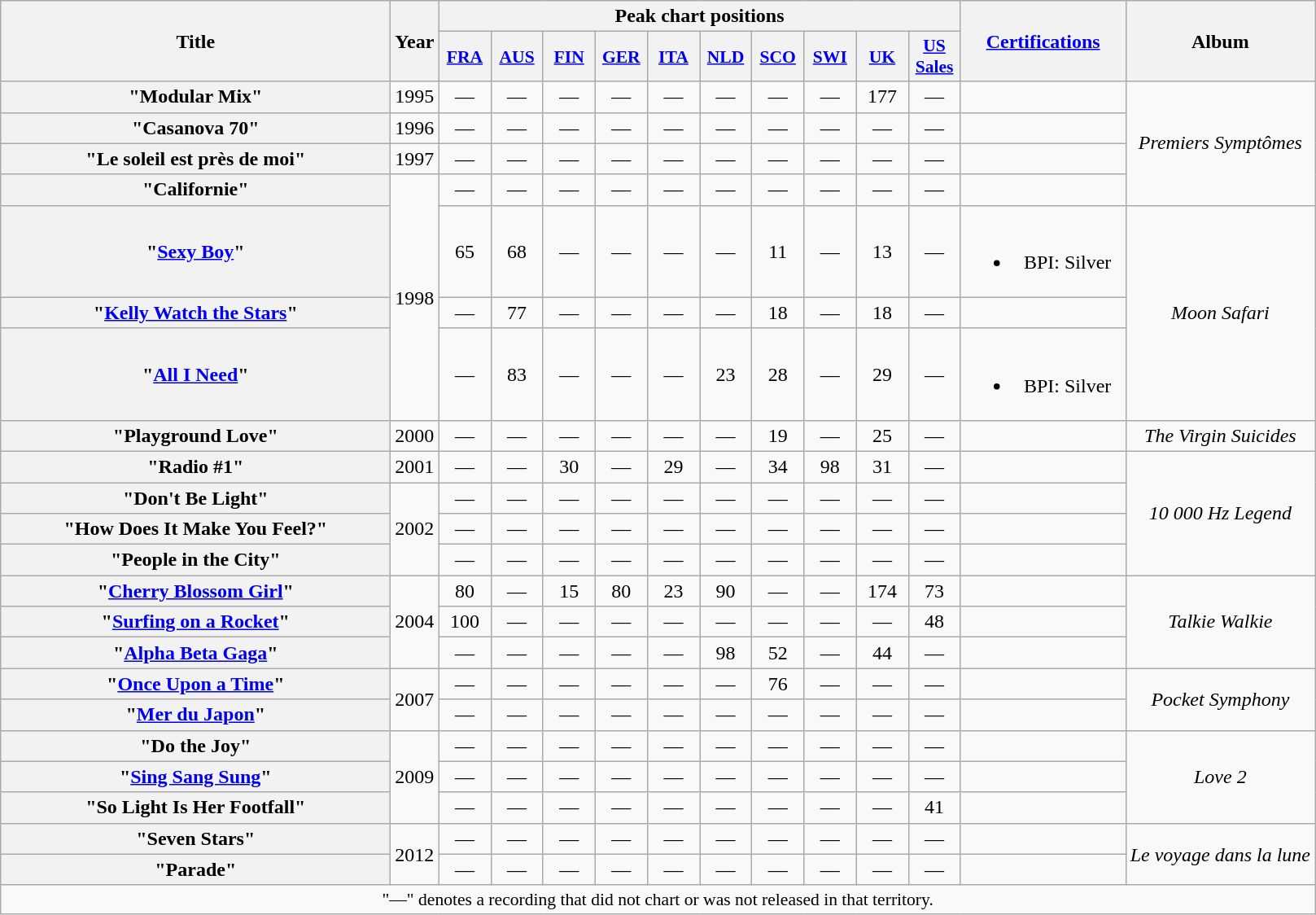<table class="wikitable plainrowheaders" style="text-align:center;" border="1">
<tr>
<th scope="col" rowspan="2" style="width:19.5em;">Title</th>
<th scope="col" rowspan="2">Year</th>
<th scope="col" colspan="10">Peak chart positions</th>
<th scope="col" rowspan="2" style="width:8em;"><a href='#'>Certifications</a></th>
<th scope="col" rowspan="2">Album</th>
</tr>
<tr>
<th scope="col" style="width:2.5em;font-size:90%;"><a href='#'>FRA</a><br></th>
<th scope="col" style="width:2.5em;font-size:90%;"><a href='#'>AUS</a><br></th>
<th scope="col" style="width:2.5em;font-size:90%;"><a href='#'>FIN</a><br></th>
<th scope="col" style="width:2.5em;font-size:90%;"><a href='#'>GER</a><br></th>
<th scope="col" style="width:2.5em;font-size:90%;"><a href='#'>ITA</a><br></th>
<th scope="col" style="width:2.5em;font-size:90%;"><a href='#'>NLD</a><br></th>
<th scope="col" style="width:2.5em;font-size:90%;"><a href='#'>SCO</a><br></th>
<th scope="col" style="width:2.5em;font-size:90%;"><a href='#'>SWI</a><br></th>
<th scope="col" style="width:2.5em;font-size:90%;"><a href='#'>UK</a><br></th>
<th scope="col" style="width:2.5em;font-size:90%;"><a href='#'>US<br>Sales</a><br></th>
</tr>
<tr>
<th scope="row">"Modular Mix"</th>
<td>1995</td>
<td>—</td>
<td>—</td>
<td>—</td>
<td>—</td>
<td>—</td>
<td>—</td>
<td>—</td>
<td>—</td>
<td>177</td>
<td>—</td>
<td></td>
<td rowspan="4"><em>Premiers Symptômes</em></td>
</tr>
<tr>
<th scope="row">"Casanova 70"</th>
<td>1996</td>
<td>—</td>
<td>—</td>
<td>—</td>
<td>—</td>
<td>—</td>
<td>—</td>
<td>—</td>
<td>—</td>
<td>—</td>
<td>—</td>
<td></td>
</tr>
<tr>
<th scope="row">"Le soleil est près de moi"</th>
<td>1997</td>
<td>—</td>
<td>—</td>
<td>—</td>
<td>—</td>
<td>—</td>
<td>—</td>
<td>—</td>
<td>—</td>
<td>—</td>
<td>—</td>
<td></td>
</tr>
<tr>
<th scope="row">"Californie"</th>
<td rowspan="4">1998</td>
<td>—</td>
<td>—</td>
<td>—</td>
<td>—</td>
<td>—</td>
<td>—</td>
<td>—</td>
<td>—</td>
<td>—</td>
<td>—</td>
<td></td>
</tr>
<tr>
<th scope="row">"<a href='#'>Sexy Boy</a>"</th>
<td>65</td>
<td>68</td>
<td>—</td>
<td>—</td>
<td>—</td>
<td>—</td>
<td>11</td>
<td>—</td>
<td>13</td>
<td>—</td>
<td><br><ul><li>BPI: Silver</li></ul></td>
<td rowspan="3"><em>Moon Safari</em></td>
</tr>
<tr>
<th scope="row">"<a href='#'>Kelly Watch the Stars</a>"</th>
<td>—</td>
<td>77</td>
<td>—</td>
<td>—</td>
<td>—</td>
<td>—</td>
<td>18</td>
<td>—</td>
<td>18</td>
<td>—</td>
<td></td>
</tr>
<tr>
<th scope="row">"<a href='#'>All I Need</a>"</th>
<td>—</td>
<td>83</td>
<td>—</td>
<td>—</td>
<td>—</td>
<td>23</td>
<td>28</td>
<td>—</td>
<td>29</td>
<td>—</td>
<td><br><ul><li>BPI: Silver</li></ul></td>
</tr>
<tr>
<th scope="row">"Playground Love"</th>
<td>2000</td>
<td>—</td>
<td>—</td>
<td>—</td>
<td>—</td>
<td>—</td>
<td>—</td>
<td>19</td>
<td>—</td>
<td>25</td>
<td>—</td>
<td></td>
<td><em>The Virgin Suicides</em></td>
</tr>
<tr>
<th scope="row">"Radio #1"</th>
<td>2001</td>
<td>—</td>
<td>—</td>
<td>30</td>
<td>—</td>
<td>29</td>
<td>—</td>
<td>34</td>
<td>98</td>
<td>31</td>
<td>—</td>
<td></td>
<td rowspan="4"><em>10 000 Hz Legend</em></td>
</tr>
<tr>
<th scope="row">"Don't Be Light"</th>
<td rowspan="3">2002</td>
<td>—</td>
<td>—</td>
<td>—</td>
<td>—</td>
<td>—</td>
<td>—</td>
<td>—</td>
<td>—</td>
<td>—</td>
<td>—</td>
<td></td>
</tr>
<tr>
<th scope="row">"How Does It Make You Feel?"</th>
<td>—</td>
<td>—</td>
<td>—</td>
<td>—</td>
<td>—</td>
<td>—</td>
<td>—</td>
<td>—</td>
<td>—</td>
<td>—</td>
<td></td>
</tr>
<tr>
<th scope="row">"People in the City"</th>
<td>—</td>
<td>—</td>
<td>—</td>
<td>—</td>
<td>—</td>
<td>—</td>
<td>—</td>
<td>—</td>
<td>—</td>
<td>—</td>
<td></td>
</tr>
<tr>
<th scope="row">"<a href='#'>Cherry Blossom Girl</a>"</th>
<td rowspan="3">2004</td>
<td>80</td>
<td>—</td>
<td>15</td>
<td>80</td>
<td>23</td>
<td>90</td>
<td>—</td>
<td>—</td>
<td>174</td>
<td>73</td>
<td></td>
<td rowspan="3"><em>Talkie Walkie</em></td>
</tr>
<tr>
<th scope="row">"<a href='#'>Surfing on a Rocket</a>"</th>
<td>100</td>
<td>—</td>
<td>—</td>
<td>—</td>
<td>—</td>
<td>—</td>
<td>—</td>
<td>—</td>
<td>—</td>
<td>48</td>
<td></td>
</tr>
<tr>
<th scope="row">"<a href='#'>Alpha Beta Gaga</a>"</th>
<td>—</td>
<td>—</td>
<td>—</td>
<td>—</td>
<td>—</td>
<td>98</td>
<td>52</td>
<td>—</td>
<td>44</td>
<td>—</td>
<td></td>
</tr>
<tr>
<th scope="row">"<a href='#'>Once Upon a Time</a>"</th>
<td rowspan="2">2007</td>
<td>—</td>
<td>—</td>
<td>—</td>
<td>—</td>
<td>—</td>
<td>—</td>
<td>76</td>
<td>—</td>
<td>—</td>
<td>—</td>
<td></td>
<td rowspan="2"><em>Pocket Symphony</em></td>
</tr>
<tr>
<th scope="row">"<a href='#'>Mer du Japon</a>"</th>
<td>—</td>
<td>—</td>
<td>—</td>
<td>—</td>
<td>—</td>
<td>—</td>
<td>—</td>
<td>—</td>
<td>—</td>
<td>—</td>
<td></td>
</tr>
<tr>
<th scope="row">"Do the Joy"</th>
<td rowspan="3">2009</td>
<td>—</td>
<td>—</td>
<td>—</td>
<td>—</td>
<td>—</td>
<td>—</td>
<td>—</td>
<td>—</td>
<td>—</td>
<td>—</td>
<td></td>
<td rowspan="3"><em>Love 2</em></td>
</tr>
<tr>
<th scope="row">"<a href='#'>Sing Sang Sung</a>"</th>
<td>—</td>
<td>—</td>
<td>—</td>
<td>—</td>
<td>—</td>
<td>—</td>
<td>—</td>
<td>—</td>
<td>—</td>
<td>—</td>
<td></td>
</tr>
<tr>
<th scope="row">"So Light Is Her Footfall"</th>
<td>—</td>
<td>—</td>
<td>—</td>
<td>—</td>
<td>—</td>
<td>—</td>
<td>—</td>
<td>—</td>
<td>—</td>
<td>41</td>
<td></td>
</tr>
<tr>
<th scope="row">"Seven Stars"</th>
<td rowspan="2">2012</td>
<td>—</td>
<td>—</td>
<td>—</td>
<td>—</td>
<td>—</td>
<td>—</td>
<td>—</td>
<td>—</td>
<td>—</td>
<td>—</td>
<td></td>
<td rowspan="2"><em>Le voyage dans la lune</em></td>
</tr>
<tr>
<th scope="row">"Parade"</th>
<td>—</td>
<td>—</td>
<td>—</td>
<td>—</td>
<td>—</td>
<td>—</td>
<td>—</td>
<td>—</td>
<td>—</td>
<td>—</td>
<td></td>
</tr>
<tr>
<td colspan="14" style="font-size:90%">"—" denotes a recording that did not chart or was not released in that territory.</td>
</tr>
</table>
